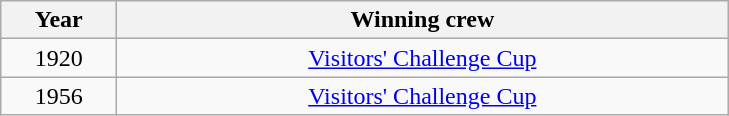<table class="wikitable" style="text-align:center">
<tr>
<th width=70>Year</th>
<th width=400>Winning crew</th>
</tr>
<tr>
<td>1920</td>
<td><a href='#'>Visitors' Challenge Cup</a></td>
</tr>
<tr>
<td>1956</td>
<td><a href='#'>Visitors' Challenge Cup</a></td>
</tr>
</table>
